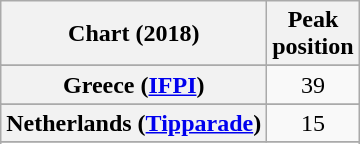<table class="wikitable sortable plainrowheaders" style="text-align:center">
<tr>
<th scope="col">Chart (2018)</th>
<th scope="col">Peak<br>position</th>
</tr>
<tr>
</tr>
<tr>
</tr>
<tr>
</tr>
<tr>
</tr>
<tr>
</tr>
<tr>
<th scope="row">Greece (<a href='#'>IFPI</a>)</th>
<td>39</td>
</tr>
<tr>
</tr>
<tr>
</tr>
<tr>
<th scope="row">Netherlands (<a href='#'>Tipparade</a>)</th>
<td>15</td>
</tr>
<tr>
</tr>
<tr>
</tr>
<tr>
</tr>
<tr>
</tr>
<tr>
</tr>
<tr>
</tr>
<tr>
</tr>
</table>
